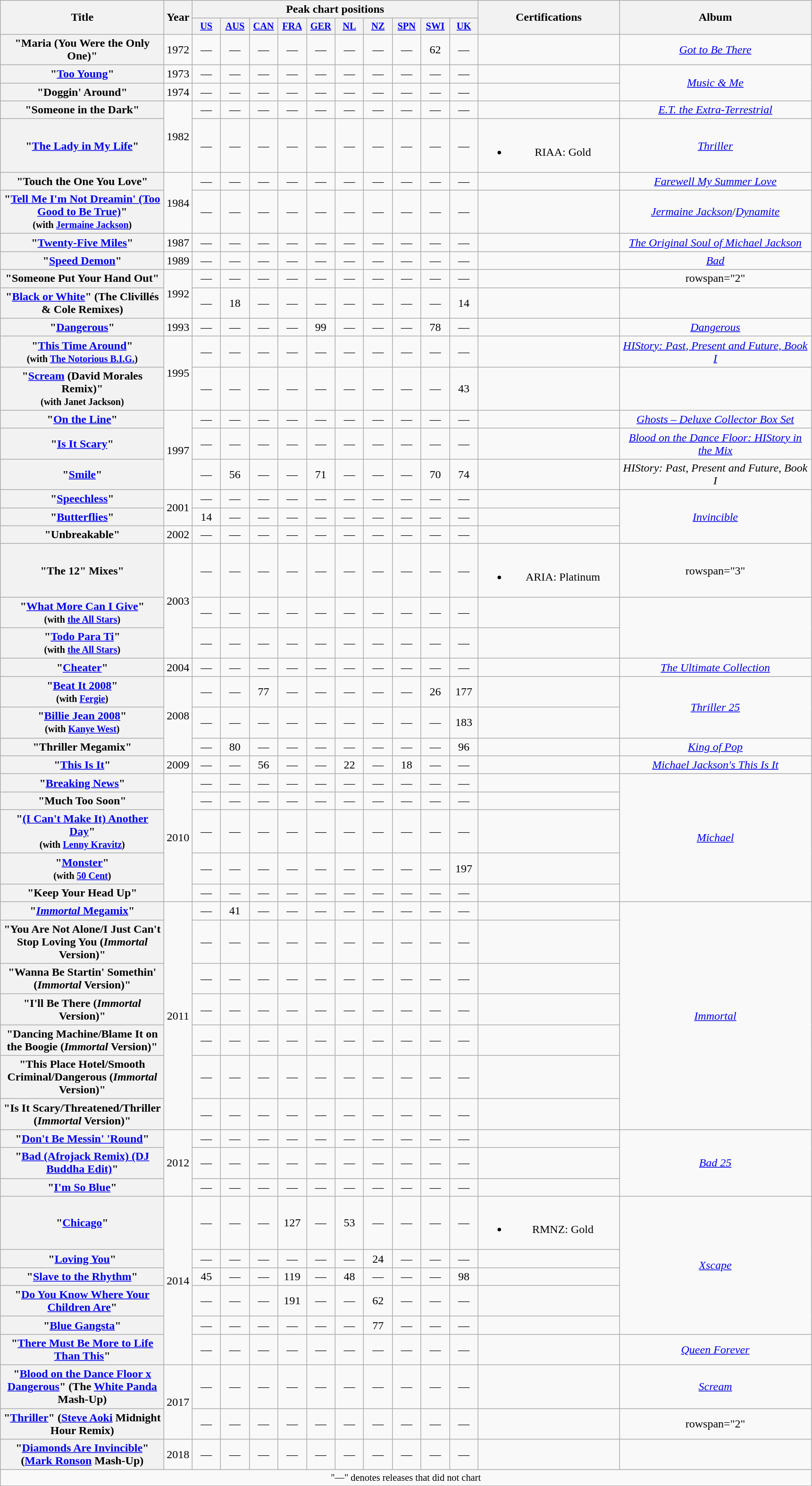<table class="wikitable plainrowheaders" style="text-align:center;">
<tr>
<th scope="col" rowspan="2" style="width:14em;">Title</th>
<th scope="col" rowspan="2" style="width:1em;">Year</th>
<th scope="col" colspan="10">Peak chart positions</th>
<th scope="col" rowspan="2" style="width:12em;">Certifications</th>
<th scope="col" rowspan="2" style="width:16.5em;">Album</th>
</tr>
<tr>
<th style="width:2.5em; font-size:85%"><a href='#'>US</a><br></th>
<th style="width:2.5em; font-size:85%"><a href='#'>AUS</a><br></th>
<th style="width:2.5em; font-size:85%"><a href='#'>CAN</a><br></th>
<th style="width:2.5em; font-size:85%"><a href='#'>FRA</a><br></th>
<th style="width:2.5em; font-size:85%"><a href='#'>GER</a><br></th>
<th style="width:2.5em; font-size:85%"><a href='#'>NL</a><br></th>
<th style="width:2.5em; font-size:85%"><a href='#'>NZ</a><br></th>
<th style="width:2.5em; font-size:85%"><a href='#'>SPN</a><br></th>
<th style="width:2.5em; font-size:85%"><a href='#'>SWI</a><br></th>
<th style="width:2.5em; font-size:85%"><a href='#'>UK</a><br></th>
</tr>
<tr>
<th scope="row">"Maria (You Were the Only One)"</th>
<td>1972</td>
<td>—</td>
<td>—</td>
<td>—</td>
<td>—</td>
<td>—</td>
<td>—</td>
<td>—</td>
<td>—</td>
<td>62</td>
<td>—</td>
<td></td>
<td><em><a href='#'>Got to Be There</a></em></td>
</tr>
<tr>
<th scope="row">"<a href='#'>Too Young</a>"</th>
<td>1973</td>
<td>—</td>
<td>—</td>
<td>—</td>
<td>—</td>
<td>—</td>
<td>—</td>
<td>—</td>
<td>—</td>
<td>—</td>
<td>—</td>
<td></td>
<td rowspan="2"><em><a href='#'>Music & Me</a></em></td>
</tr>
<tr>
<th scope="row">"Doggin' Around"</th>
<td>1974</td>
<td>—</td>
<td>—</td>
<td>—</td>
<td>—</td>
<td>—</td>
<td>—</td>
<td>—</td>
<td>—</td>
<td>—</td>
<td>—</td>
<td></td>
</tr>
<tr>
<th scope="row">"Someone in the Dark"</th>
<td rowspan="2">1982</td>
<td>—</td>
<td>—</td>
<td>—</td>
<td>—</td>
<td>—</td>
<td>—</td>
<td>—</td>
<td>—</td>
<td>—</td>
<td>—</td>
<td></td>
<td><em><a href='#'>E.T. the Extra-Terrestrial</a></em></td>
</tr>
<tr>
<th scope="row">"<a href='#'>The Lady in My Life</a>"</th>
<td>—</td>
<td>—</td>
<td>—</td>
<td>—</td>
<td>—</td>
<td>—</td>
<td>—</td>
<td>—</td>
<td>—</td>
<td>—</td>
<td><br><ul><li>RIAA: Gold</li></ul></td>
<td><em><a href='#'>Thriller</a></em></td>
</tr>
<tr>
<th scope="row">"Touch the One You Love"</th>
<td rowspan="2">1984</td>
<td>—</td>
<td>—</td>
<td>—</td>
<td>—</td>
<td>—</td>
<td>—</td>
<td>—</td>
<td>—</td>
<td>—</td>
<td>—</td>
<td></td>
<td><em><a href='#'>Farewell My Summer Love</a></em></td>
</tr>
<tr>
<th scope="row">"<a href='#'>Tell Me I'm Not Dreamin' (Too Good to Be True)</a>"<br><small>(with <a href='#'>Jermaine Jackson</a>)</small></th>
<td>—</td>
<td>—</td>
<td>—</td>
<td>—</td>
<td>—</td>
<td>—</td>
<td>—</td>
<td>—</td>
<td>—</td>
<td>—</td>
<td></td>
<td><em><a href='#'>Jermaine Jackson</a></em>/<em><a href='#'>Dynamite</a></em></td>
</tr>
<tr>
<th scope="row">"<a href='#'>Twenty-Five Miles</a>"</th>
<td>1987</td>
<td>—</td>
<td>—</td>
<td>—</td>
<td>—</td>
<td>—</td>
<td>—</td>
<td>—</td>
<td>—</td>
<td>—</td>
<td>—</td>
<td></td>
<td><em><a href='#'>The Original Soul of Michael Jackson</a></em></td>
</tr>
<tr>
<th scope="row">"<a href='#'>Speed Demon</a>"</th>
<td>1989</td>
<td>—</td>
<td>—</td>
<td>—</td>
<td>—</td>
<td>—</td>
<td>—</td>
<td>—</td>
<td>—</td>
<td>—</td>
<td>—</td>
<td></td>
<td><em><a href='#'>Bad</a></em></td>
</tr>
<tr>
<th scope="row">"Someone Put Your Hand Out"</th>
<td rowspan="2">1992</td>
<td>—</td>
<td>—</td>
<td>—</td>
<td>—</td>
<td>—</td>
<td>—</td>
<td>—</td>
<td>—</td>
<td>—</td>
<td>—</td>
<td></td>
<td>rowspan="2" </td>
</tr>
<tr>
<th scope="row">"<a href='#'>Black or White</a>" (The Clivillés & Cole Remixes)</th>
<td>—</td>
<td>18</td>
<td>—</td>
<td>—</td>
<td>—</td>
<td>—</td>
<td>—</td>
<td>—</td>
<td>—</td>
<td>14</td>
<td></td>
</tr>
<tr>
<th scope="row">"<a href='#'>Dangerous</a>"</th>
<td>1993</td>
<td>—</td>
<td>—</td>
<td>—</td>
<td>—</td>
<td>99</td>
<td>—</td>
<td>—</td>
<td>—</td>
<td>78</td>
<td>—</td>
<td></td>
<td><em><a href='#'>Dangerous</a></em></td>
</tr>
<tr>
<th scope="row">"<a href='#'>This Time Around</a>"<br><small>(with <a href='#'>The Notorious B.I.G.</a>)</small></th>
<td rowspan="2">1995</td>
<td>—</td>
<td>—</td>
<td>—</td>
<td>—</td>
<td>—</td>
<td>—</td>
<td>—</td>
<td>—</td>
<td>—</td>
<td>—</td>
<td></td>
<td><em><a href='#'>HIStory: Past, Present and Future, Book I</a></em></td>
</tr>
<tr>
<th scope="row">"<a href='#'>Scream</a> (David Morales Remix)"<br><small>(with Janet Jackson)</small></th>
<td>—</td>
<td>—</td>
<td>—</td>
<td>—</td>
<td>—</td>
<td>—</td>
<td>—</td>
<td>—</td>
<td>—</td>
<td>43</td>
<td></td>
<td></td>
</tr>
<tr>
<th scope="row">"<a href='#'>On the Line</a>"</th>
<td rowspan="3">1997</td>
<td>—</td>
<td>—</td>
<td>—</td>
<td>—</td>
<td>—</td>
<td>—</td>
<td>—</td>
<td>—</td>
<td>—</td>
<td>—</td>
<td></td>
<td><em><a href='#'>Ghosts – Deluxe Collector Box Set</a></em></td>
</tr>
<tr>
<th scope="row">"<a href='#'>Is It Scary</a>"</th>
<td>—</td>
<td>—</td>
<td>—</td>
<td>—</td>
<td>—</td>
<td>—</td>
<td>—</td>
<td>—</td>
<td>—</td>
<td>—</td>
<td></td>
<td><em><a href='#'>Blood on the Dance Floor: HIStory in the Mix</a></em></td>
</tr>
<tr>
<th scope="row">"<a href='#'>Smile</a>"</th>
<td>—</td>
<td>56</td>
<td>—</td>
<td>—</td>
<td>71</td>
<td>—</td>
<td>—</td>
<td>—</td>
<td>70</td>
<td>74</td>
<td></td>
<td><em>HIStory: Past, Present and Future, Book I</em></td>
</tr>
<tr>
<th scope="row">"<a href='#'>Speechless</a>"</th>
<td rowspan="2">2001</td>
<td>—</td>
<td>—</td>
<td>—</td>
<td>—</td>
<td>—</td>
<td>—</td>
<td>—</td>
<td>—</td>
<td>—</td>
<td>—</td>
<td></td>
<td rowspan="3"><em><a href='#'>Invincible</a></em></td>
</tr>
<tr>
<th scope="row">"<a href='#'>Butterflies</a>"</th>
<td>14</td>
<td>—</td>
<td>—</td>
<td>—</td>
<td>—</td>
<td>—</td>
<td>—</td>
<td>—</td>
<td>—</td>
<td>—</td>
<td></td>
</tr>
<tr>
<th scope="row">"Unbreakable"</th>
<td>2002</td>
<td>—</td>
<td>—</td>
<td>—</td>
<td>—</td>
<td>—</td>
<td>—</td>
<td>—</td>
<td>—</td>
<td>—</td>
<td>—</td>
<td></td>
</tr>
<tr>
<th scope="row">"The 12" Mixes"</th>
<td rowspan="3">2003</td>
<td>—</td>
<td>—</td>
<td>—</td>
<td>—</td>
<td>—</td>
<td>—</td>
<td>—</td>
<td>—</td>
<td>—</td>
<td>—</td>
<td><br><ul><li>ARIA: Platinum</li></ul></td>
<td>rowspan="3" </td>
</tr>
<tr>
<th scope="row">"<a href='#'>What More Can I Give</a>"<br><small>(with <a href='#'>the All Stars</a>)</small></th>
<td>—</td>
<td>—</td>
<td>—</td>
<td>—</td>
<td>—</td>
<td>—</td>
<td>—</td>
<td>—</td>
<td>—</td>
<td>—</td>
<td></td>
</tr>
<tr>
<th scope="row">"<a href='#'>Todo Para Ti</a>"<br><small>(with <a href='#'>the All Stars</a>)</small></th>
<td>—</td>
<td>—</td>
<td>—</td>
<td>—</td>
<td>—</td>
<td>—</td>
<td>—</td>
<td>—</td>
<td>—</td>
<td>—</td>
<td></td>
</tr>
<tr>
<th scope="row">"<a href='#'>Cheater</a>"</th>
<td>2004</td>
<td>—</td>
<td>—</td>
<td>—</td>
<td>—</td>
<td>—</td>
<td>—</td>
<td>—</td>
<td>—</td>
<td>—</td>
<td>—</td>
<td></td>
<td><em><a href='#'>The Ultimate Collection</a></em></td>
</tr>
<tr>
<th scope="row">"<a href='#'>Beat It 2008</a>"<br><small>(with <a href='#'>Fergie</a>)</small></th>
<td rowspan="3">2008</td>
<td>—</td>
<td>—</td>
<td>77</td>
<td>—</td>
<td>—</td>
<td>—</td>
<td>—</td>
<td>—</td>
<td>26</td>
<td>177</td>
<td></td>
<td rowspan="2"><em><a href='#'>Thriller 25</a></em></td>
</tr>
<tr>
<th scope="row">"<a href='#'>Billie Jean 2008</a>"<br><small>(with <a href='#'>Kanye West</a>)</small></th>
<td>—</td>
<td>—</td>
<td>—</td>
<td>—</td>
<td>—</td>
<td>—</td>
<td>—</td>
<td>—</td>
<td>—</td>
<td>183</td>
<td></td>
</tr>
<tr>
<th scope="row">"Thriller Megamix"</th>
<td>—</td>
<td>80</td>
<td>—</td>
<td>—</td>
<td>—</td>
<td>—</td>
<td>—</td>
<td>—</td>
<td>—</td>
<td>96</td>
<td></td>
<td><em><a href='#'>King of Pop</a></em></td>
</tr>
<tr>
<th scope="row">"<a href='#'>This Is It</a>"</th>
<td>2009</td>
<td>—</td>
<td>—</td>
<td>56</td>
<td>—</td>
<td>—</td>
<td>22</td>
<td>—</td>
<td>18</td>
<td>—</td>
<td>—</td>
<td></td>
<td><em><a href='#'>Michael Jackson's This Is It</a></em></td>
</tr>
<tr>
<th scope="row">"<a href='#'>Breaking News</a>"</th>
<td rowspan="5">2010</td>
<td>—</td>
<td>—</td>
<td>—</td>
<td>—</td>
<td>—</td>
<td>—</td>
<td>—</td>
<td>—</td>
<td>—</td>
<td>—</td>
<td></td>
<td rowspan="5"><em><a href='#'>Michael</a></em></td>
</tr>
<tr>
<th scope="row">"Much Too Soon"</th>
<td>—</td>
<td>—</td>
<td>—</td>
<td>—</td>
<td>—</td>
<td>—</td>
<td>—</td>
<td>—</td>
<td>—</td>
<td>—</td>
<td></td>
</tr>
<tr>
<th scope="row">"<a href='#'>(I Can't Make It) Another Day</a>"<br><small>(with <a href='#'>Lenny Kravitz</a>)</small></th>
<td>—</td>
<td>—</td>
<td>—</td>
<td>—</td>
<td>—</td>
<td>—</td>
<td>—</td>
<td>—</td>
<td>—</td>
<td>—</td>
<td></td>
</tr>
<tr>
<th scope="row">"<a href='#'>Monster</a>"<br><small>(with <a href='#'>50 Cent</a>)</small></th>
<td>—</td>
<td>—</td>
<td>—</td>
<td>—</td>
<td>—</td>
<td>—</td>
<td>—</td>
<td>—</td>
<td>—</td>
<td>197</td>
<td></td>
</tr>
<tr>
<th scope="row">"Keep Your Head Up"</th>
<td>—</td>
<td>—</td>
<td>—</td>
<td>—</td>
<td>—</td>
<td>—</td>
<td>—</td>
<td>—</td>
<td>—</td>
<td>—</td>
<td></td>
</tr>
<tr>
<th scope="row">"<a href='#'><em>Immortal</em> Megamix</a>"</th>
<td rowspan="7">2011</td>
<td>—</td>
<td>41</td>
<td>—</td>
<td>—</td>
<td>—</td>
<td>—</td>
<td>—</td>
<td>—</td>
<td>—</td>
<td>—</td>
<td></td>
<td rowspan="7"><em><a href='#'>Immortal</a></em></td>
</tr>
<tr>
<th scope="row">"You Are Not Alone/I Just Can't Stop Loving You (<em>Immortal</em> Version)"</th>
<td>—</td>
<td>—</td>
<td>—</td>
<td>—</td>
<td>—</td>
<td>—</td>
<td>—</td>
<td>—</td>
<td>—</td>
<td>—</td>
<td></td>
</tr>
<tr>
<th scope="row">"Wanna Be Startin' Somethin' (<em>Immortal</em> Version)"</th>
<td>—</td>
<td>—</td>
<td>—</td>
<td>—</td>
<td>—</td>
<td>—</td>
<td>—</td>
<td>—</td>
<td>—</td>
<td>—</td>
<td></td>
</tr>
<tr>
<th scope="row">"I'll Be There (<em>Immortal</em> Version)"</th>
<td>—</td>
<td>—</td>
<td>—</td>
<td>—</td>
<td>—</td>
<td>—</td>
<td>—</td>
<td>—</td>
<td>—</td>
<td>—</td>
<td></td>
</tr>
<tr>
<th scope="row">"Dancing Machine/Blame It on the Boogie (<em>Immortal</em> Version)"</th>
<td>—</td>
<td>—</td>
<td>—</td>
<td>—</td>
<td>—</td>
<td>—</td>
<td>—</td>
<td>—</td>
<td>—</td>
<td>—</td>
<td></td>
</tr>
<tr>
<th scope="row">"This Place Hotel/Smooth Criminal/Dangerous (<em>Immortal</em> Version)"</th>
<td>—</td>
<td>—</td>
<td>—</td>
<td>—</td>
<td>—</td>
<td>—</td>
<td>—</td>
<td>—</td>
<td>—</td>
<td>—</td>
<td></td>
</tr>
<tr>
<th scope="row">"Is It Scary/Threatened/Thriller (<em>Immortal</em> Version)"</th>
<td>—</td>
<td>—</td>
<td>—</td>
<td>—</td>
<td>—</td>
<td>—</td>
<td>—</td>
<td>—</td>
<td>—</td>
<td>—</td>
<td></td>
</tr>
<tr>
<th scope="row">"<a href='#'>Don't Be Messin' 'Round</a>"</th>
<td rowspan="3">2012</td>
<td>—</td>
<td>—</td>
<td>—</td>
<td>—</td>
<td>—</td>
<td>—</td>
<td>—</td>
<td>—</td>
<td>—</td>
<td>—</td>
<td></td>
<td rowspan="3"><em><a href='#'>Bad 25</a></em></td>
</tr>
<tr>
<th scope="row">"<a href='#'>Bad (Afrojack Remix) (DJ Buddha Edit)</a>" </th>
<td>—</td>
<td>—</td>
<td>—</td>
<td>—</td>
<td>—</td>
<td>—</td>
<td>—</td>
<td>—</td>
<td>—</td>
<td>—</td>
<td></td>
</tr>
<tr>
<th scope="row">"<a href='#'>I'm So Blue</a>"</th>
<td>—</td>
<td>—</td>
<td>—</td>
<td>—</td>
<td>—</td>
<td>—</td>
<td>—</td>
<td>—</td>
<td>—</td>
<td>—</td>
<td></td>
</tr>
<tr>
<th scope="row">"<a href='#'>Chicago</a>"</th>
<td rowspan="6">2014</td>
<td>—</td>
<td>—</td>
<td>—</td>
<td>127</td>
<td>—</td>
<td>53</td>
<td>—</td>
<td>—</td>
<td>—</td>
<td>—</td>
<td><br><ul><li>RMNZ: Gold</li></ul></td>
<td rowspan="5"><em><a href='#'>Xscape</a></em></td>
</tr>
<tr>
<th scope="row">"<a href='#'>Loving You</a>"</th>
<td>—</td>
<td>—</td>
<td>—</td>
<td>—</td>
<td>—</td>
<td>—</td>
<td>24</td>
<td>—</td>
<td>—</td>
<td>—</td>
<td></td>
</tr>
<tr>
<th scope="row">"<a href='#'>Slave to the Rhythm</a>"</th>
<td>45</td>
<td>—</td>
<td>—</td>
<td>119</td>
<td>—</td>
<td>48</td>
<td>—</td>
<td>—</td>
<td>—</td>
<td>98</td>
<td></td>
</tr>
<tr>
<th scope="row">"<a href='#'>Do You Know Where Your Children Are</a>"</th>
<td>—</td>
<td>—</td>
<td>—</td>
<td>191</td>
<td>—</td>
<td>—</td>
<td>62</td>
<td>—</td>
<td>—</td>
<td>—</td>
<td></td>
</tr>
<tr>
<th scope="row">"<a href='#'>Blue Gangsta</a>"</th>
<td>—</td>
<td>—</td>
<td>—</td>
<td>—</td>
<td>—</td>
<td>—</td>
<td>77</td>
<td>—</td>
<td>—</td>
<td>—</td>
<td></td>
</tr>
<tr>
<th scope="row">"<a href='#'>There Must Be More to Life Than This</a>"<br></th>
<td>—</td>
<td>—</td>
<td>—</td>
<td>—</td>
<td>—</td>
<td>—</td>
<td>—</td>
<td>—</td>
<td>—</td>
<td>—</td>
<td></td>
<td><em><a href='#'>Queen Forever</a></em></td>
</tr>
<tr>
<th scope="row">"<a href='#'>Blood on the Dance Floor x Dangerous</a>" (The <a href='#'>White Panda</a> Mash-Up)</th>
<td rowspan="2">2017</td>
<td>—</td>
<td>—</td>
<td>—</td>
<td>—</td>
<td>—</td>
<td>—</td>
<td>—</td>
<td>—</td>
<td>—</td>
<td>—</td>
<td></td>
<td><em><a href='#'>Scream</a></em></td>
</tr>
<tr>
<th scope="row">"<a href='#'>Thriller</a>" (<a href='#'>Steve Aoki</a> Midnight Hour Remix)</th>
<td>—</td>
<td>—</td>
<td>—</td>
<td>—</td>
<td>—</td>
<td>—</td>
<td>—</td>
<td>—</td>
<td>—</td>
<td>—</td>
<td></td>
<td>rowspan="2" </td>
</tr>
<tr>
<th scope="row">"<a href='#'>Diamonds Are Invincible</a>" (<a href='#'>Mark Ronson</a> Mash-Up)</th>
<td>2018</td>
<td>—</td>
<td>—</td>
<td>—</td>
<td>—</td>
<td>—</td>
<td>—</td>
<td>—</td>
<td>—</td>
<td>—</td>
<td>—</td>
<td></td>
</tr>
<tr>
<td colspan="14" style="font-size:85%">"—" denotes releases that did not chart</td>
</tr>
</table>
